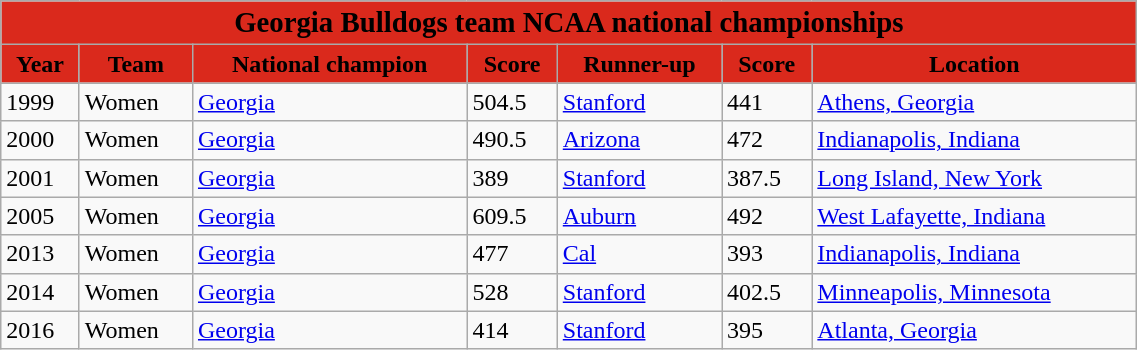<table class="wikitable" width=60%>
<tr>
<td colspan=7 align=center bgcolor="#DA291C"><big><strong>Georgia Bulldogs team NCAA national championships</strong></big></td>
</tr>
<tr>
<td align=center bgcolor="#DA291C"><strong>Year</strong></td>
<td align=center bgcolor="#DA291C"><strong>Team</strong></td>
<td align=center bgcolor="#DA291C"><strong>National champion</strong></td>
<td align=center bgcolor="#DA291C"><strong>Score</strong></td>
<td align=center bgcolor="#DA291C"><strong>Runner-up</strong></td>
<td align=center bgcolor="#DA291C"><strong>Score</strong></td>
<td align=center bgcolor="#DA291C"><strong>Location</strong></td>
</tr>
<tr>
<td>1999</td>
<td>Women</td>
<td><a href='#'>Georgia</a></td>
<td>504.5</td>
<td><a href='#'>Stanford</a></td>
<td>441</td>
<td><a href='#'>Athens, Georgia</a></td>
</tr>
<tr>
<td>2000</td>
<td>Women</td>
<td><a href='#'>Georgia</a></td>
<td>490.5</td>
<td><a href='#'>Arizona</a></td>
<td>472</td>
<td><a href='#'>Indianapolis, Indiana</a></td>
</tr>
<tr>
<td>2001</td>
<td>Women</td>
<td><a href='#'>Georgia</a></td>
<td>389</td>
<td><a href='#'>Stanford</a></td>
<td>387.5</td>
<td><a href='#'>Long Island, New York</a></td>
</tr>
<tr>
<td>2005</td>
<td>Women</td>
<td><a href='#'>Georgia</a></td>
<td>609.5</td>
<td><a href='#'>Auburn</a></td>
<td>492</td>
<td><a href='#'>West Lafayette, Indiana</a></td>
</tr>
<tr>
<td>2013</td>
<td>Women</td>
<td><a href='#'>Georgia</a></td>
<td>477</td>
<td><a href='#'>Cal</a></td>
<td>393</td>
<td><a href='#'>Indianapolis, Indiana</a></td>
</tr>
<tr>
<td>2014</td>
<td>Women</td>
<td><a href='#'>Georgia</a></td>
<td>528</td>
<td><a href='#'>Stanford</a></td>
<td>402.5</td>
<td><a href='#'>Minneapolis, Minnesota</a></td>
</tr>
<tr>
<td>2016</td>
<td>Women</td>
<td><a href='#'>Georgia</a></td>
<td>414</td>
<td><a href='#'>Stanford</a></td>
<td>395</td>
<td><a href='#'>Atlanta, Georgia</a></td>
</tr>
</table>
